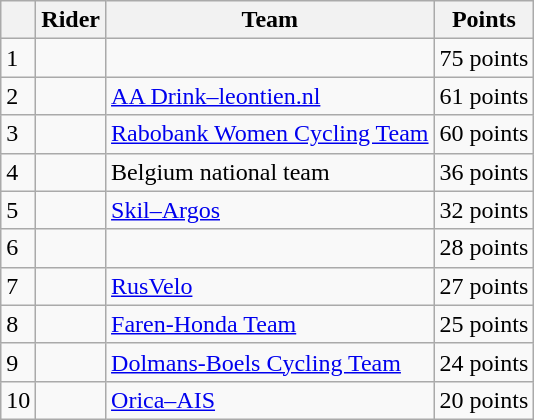<table class="wikitable">
<tr>
<th></th>
<th>Rider</th>
<th>Team</th>
<th>Points</th>
</tr>
<tr>
<td>1</td>
<td></td>
<td></td>
<td align="right">75 points</td>
</tr>
<tr>
<td>2</td>
<td></td>
<td><a href='#'>AA Drink–leontien.nl</a></td>
<td align="right">61 points</td>
</tr>
<tr>
<td>3</td>
<td></td>
<td><a href='#'>Rabobank Women Cycling Team</a></td>
<td align="right">60 points</td>
</tr>
<tr>
<td>4</td>
<td></td>
<td>Belgium national team</td>
<td align="right">36 points</td>
</tr>
<tr>
<td>5</td>
<td></td>
<td><a href='#'>Skil–Argos</a></td>
<td align="right">32 points</td>
</tr>
<tr>
<td>6</td>
<td></td>
<td></td>
<td align="right">28 points</td>
</tr>
<tr>
<td>7</td>
<td></td>
<td><a href='#'>RusVelo</a></td>
<td align="right">27 points</td>
</tr>
<tr>
<td>8</td>
<td></td>
<td><a href='#'>Faren-Honda Team</a></td>
<td align="right">25 points</td>
</tr>
<tr>
<td>9</td>
<td></td>
<td><a href='#'>Dolmans-Boels Cycling Team</a></td>
<td align="right">24 points</td>
</tr>
<tr>
<td>10</td>
<td></td>
<td><a href='#'>Orica–AIS</a></td>
<td align="right">20 points</td>
</tr>
</table>
